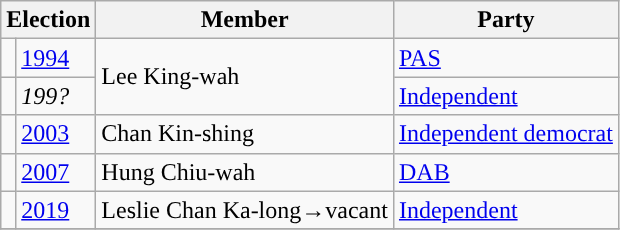<table class="wikitable">
<tr>
<th colspan="2">Election</th>
<th>Member</th>
<th>Party</th>
</tr>
<tr>
<td style="background-color: "></td>
<td><a href='#'>1994</a></td>
<td rowspan=2>Lee King-wah</td>
<td><a href='#'>PAS</a></td>
</tr>
<tr>
<td style="background-color: "></td>
<td><em>199?</em></td>
<td><a href='#'>Independent</a></td>
</tr>
<tr>
<td style="background-color: "></td>
<td><a href='#'>2003</a></td>
<td>Chan Kin-shing</td>
<td><a href='#'>Independent democrat</a></td>
</tr>
<tr>
<td style="background-color: "></td>
<td><a href='#'>2007</a></td>
<td>Hung Chiu-wah</td>
<td><a href='#'>DAB</a></td>
</tr>
<tr>
<td style="background-color: "></td>
<td><a href='#'>2019</a></td>
<td>Leslie Chan Ka-long→vacant</td>
<td><a href='#'>Independent</a></td>
</tr>
<tr>
</tr>
</table>
